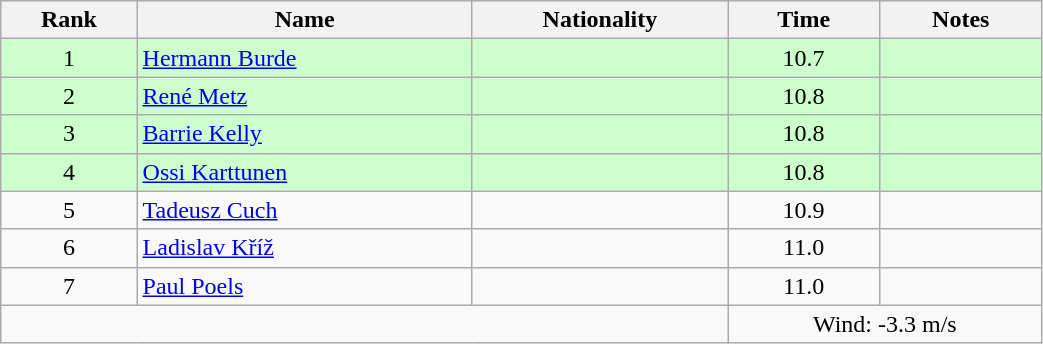<table class="wikitable sortable" style="text-align:center;width: 55%">
<tr>
<th>Rank</th>
<th>Name</th>
<th>Nationality</th>
<th>Time</th>
<th>Notes</th>
</tr>
<tr bgcolor=ccffcc>
<td>1</td>
<td align=left><a href='#'>Hermann Burde</a></td>
<td align=left></td>
<td>10.7</td>
<td></td>
</tr>
<tr bgcolor=ccffcc>
<td>2</td>
<td align=left><a href='#'>René Metz</a></td>
<td align=left></td>
<td>10.8</td>
<td></td>
</tr>
<tr bgcolor=ccffcc>
<td>3</td>
<td align=left><a href='#'>Barrie Kelly</a></td>
<td align=left></td>
<td>10.8</td>
<td></td>
</tr>
<tr bgcolor=ccffcc>
<td>4</td>
<td align=left><a href='#'>Ossi Karttunen</a></td>
<td align=left></td>
<td>10.8</td>
<td></td>
</tr>
<tr>
<td>5</td>
<td align=left><a href='#'>Tadeusz Cuch</a></td>
<td align=left></td>
<td>10.9</td>
<td></td>
</tr>
<tr>
<td>6</td>
<td align=left><a href='#'>Ladislav Kříž</a></td>
<td align=left></td>
<td>11.0</td>
<td></td>
</tr>
<tr>
<td>7</td>
<td align=left><a href='#'>Paul Poels</a></td>
<td align=left></td>
<td>11.0</td>
<td></td>
</tr>
<tr>
<td colspan="3"></td>
<td colspan="2">Wind: -3.3 m/s</td>
</tr>
</table>
